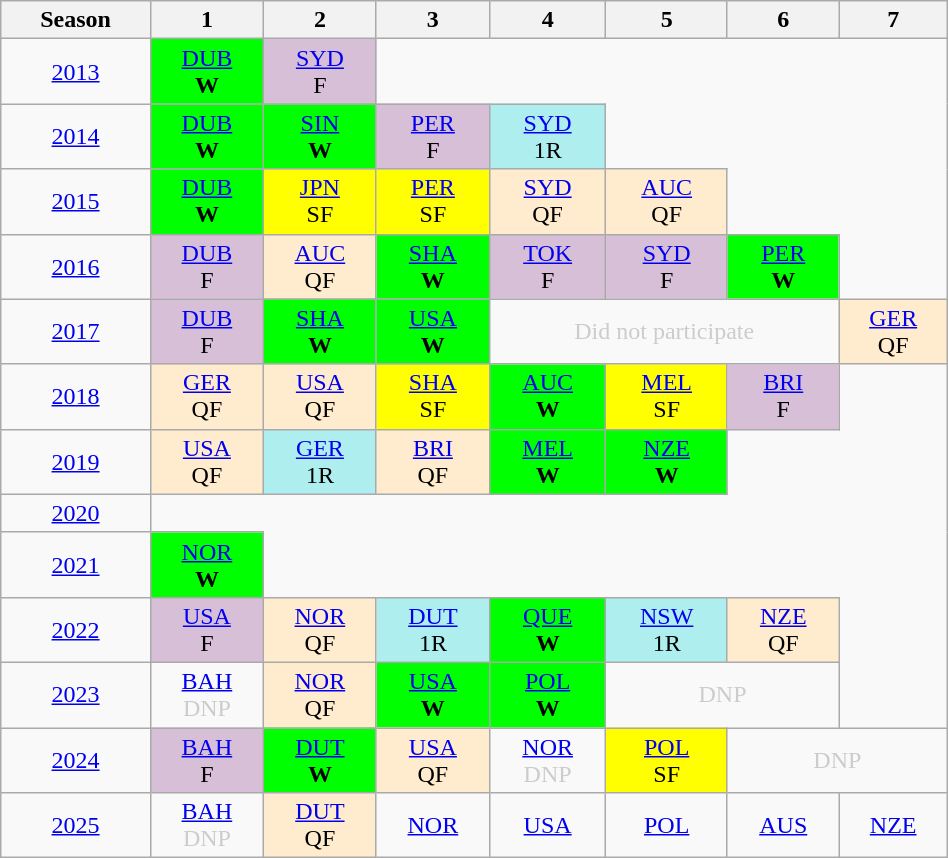<table class="wikitable" style="width:50%; margin:0">
<tr>
<th>Season</th>
<th>1</th>
<th>2</th>
<th>3</th>
<th>4</th>
<th>5</th>
<th>6</th>
<th>7</th>
</tr>
<tr>
<td style="text-align:center;"background:#efefef;"><a href='#'>2013</a></td>
<td style="text-align:center; background:lime;"><a href='#'>DUB</a><br><strong>W</strong></td>
<td style="text-align:center; background:thistle;"><a href='#'>SYD</a><br>F</td>
</tr>
<tr>
<td style="text-align:center;"background:#efefef;"><a href='#'>2014</a></td>
<td style="text-align:center; background:lime;"><a href='#'>DUB</a><br><strong>W</strong></td>
<td style="text-align:center; background:lime;"><a href='#'>SIN</a><br><strong>W</strong></td>
<td style="text-align:center; background:thistle;"><a href='#'>PER</a><br>F</td>
<td style="text-align:center; background:#afeeee;"><a href='#'>SYD</a><br>1R</td>
</tr>
<tr>
<td style="text-align:center;"background:#efefef;"><a href='#'>2015</a></td>
<td style="text-align:center; background:lime;"><a href='#'>DUB</a><br><strong>W</strong></td>
<td style="text-align:center; background:yellow;"><a href='#'>JPN</a><br>SF</td>
<td style="text-align:center; background:yellow;"><a href='#'>PER</a><br>SF</td>
<td style="text-align:center; background:#ffebcd;"><a href='#'>SYD</a><br>QF</td>
<td style="text-align:center; background:#ffebcd;"><a href='#'>AUC</a><br>QF</td>
</tr>
<tr>
<td style="text-align:center;"background:#efefef;"><a href='#'>2016</a></td>
<td style="text-align:center; background:thistle;"><a href='#'>DUB</a><br>F</td>
<td style="text-align:center; background:#ffebcd;"><a href='#'>AUC</a><br>QF</td>
<td style="text-align:center; background:lime;"><a href='#'>SHA</a><br><strong>W</strong></td>
<td style="text-align:center; background:thistle;"><a href='#'>TOK</a><br>F</td>
<td style="text-align:center; background:thistle;"><a href='#'>SYD</a><br>F</td>
<td style="text-align:center; background:lime;"><a href='#'>PER</a><br><strong>W</strong></td>
</tr>
<tr>
<td style="text-align:center;"background:#efefef;"><a href='#'>2017</a></td>
<td style="text-align:center; background:thistle;"><a href='#'>DUB</a><br>F</td>
<td style="text-align:center; background:lime;"><a href='#'>SHA</a><br><strong>W</strong></td>
<td style="text-align:center; background:lime;"><a href='#'>USA</a><br><strong>W</strong></td>
<td colspan="3" style="text-align:center; color:#ccc;">Did not participate</td>
<td style="text-align:center; background:#ffebcd;"><a href='#'>GER</a><br>QF</td>
</tr>
<tr>
<td style="text-align:center;"background:#efefef;"><a href='#'>2018</a></td>
<td style="text-align:center; background:#ffebcd;"><a href='#'>GER</a><br>QF</td>
<td style="text-align:center; background:#ffebcd;"><a href='#'>USA</a><br>QF</td>
<td style="text-align:center; background:yellow;"><a href='#'>SHA</a><br>SF</td>
<td style="text-align:center; background:lime;"><a href='#'>AUC</a><br><strong>W</strong></td>
<td style="text-align:center; background:yellow;"><a href='#'>MEL</a><br>SF</td>
<td style="text-align:center; background:thistle;"><a href='#'>BRI</a><br>F</td>
</tr>
<tr>
<td style="text-align:center;"background:#efefef;"><a href='#'>2019</a></td>
<td style="text-align:center; background:#ffebcd;"><a href='#'>USA</a><br>QF</td>
<td style="text-align:center; background:#afeeee;"><a href='#'>GER</a><br>1R</td>
<td style="text-align:center; background:#ffebcd;"><a href='#'>BRI</a><br>QF</td>
<td style="text-align:center; background:lime;"><a href='#'>MEL</a><br><strong>W</strong></td>
<td style="text-align:center; background:lime;"><a href='#'>NZE</a><br><strong>W</strong></td>
</tr>
<tr>
<td style="text-align:center;"background:#efefef;"><a href='#'>2020</a></td>
</tr>
<tr>
<td style="text-align:center;"background:#efefef;"><a href='#'>2021</a></td>
<td style="text-align:center; background:lime;"><a href='#'>NOR</a><br><strong>W</strong></td>
</tr>
<tr>
<td style="text-align:center;"background:#efefef;"><a href='#'>2022</a></td>
<td style="text-align:center; background:thistle;"><a href='#'>USA</a><br>F</td>
<td style="text-align:center; background:#ffebcd;"><a href='#'>NOR</a><br>QF</td>
<td style="text-align:center; background:#afeeee;"><a href='#'>DUT</a><br>1R</td>
<td style="text-align:center; background:lime;"><a href='#'>QUE</a><br><strong>W</strong></td>
<td style="text-align:center; background:#afeeee;"><a href='#'>NSW</a><br>1R</td>
<td style="text-align:center; background:#ffebcd;"><a href='#'>NZE</a><br>QF</td>
</tr>
<tr>
<td style="text-align:center;"background:#efefef;"><a href='#'>2023</a></td>
<td style="text-align:center; color:#ccc;"><a href='#'>BAH</a><br>DNP</td>
<td style="text-align:center; background:#ffebcd;"><a href='#'>NOR</a><br>QF</td>
<td style="text-align:center; background:lime;"><a href='#'>USA</a><br><strong>W</strong></td>
<td style="text-align:center; background:lime;"><a href='#'>POL</a><br><strong>W</strong></td>
<td colspan="2" style="text-align:center; color:#ccc;">DNP</td>
</tr>
<tr>
<td style="text-align:center;"background:#efefef;"><a href='#'>2024</a></td>
<td style="text-align:center; background:thistle;"><a href='#'>BAH</a><br>F</td>
<td style="text-align:center; background:lime;"><a href='#'>DUT</a><br><strong>W</strong></td>
<td style="text-align:center; background:#ffebcd;"><a href='#'>USA</a><br>QF</td>
<td style="text-align:center; color:#ccc;"><a href='#'>NOR</a><br>DNP</td>
<td style="text-align:center; background:yellow;"><a href='#'>POL</a><br>SF</td>
<td colspan="2" style="text-align:center; color:#ccc;">DNP</td>
</tr>
<tr>
<td style="text-align:center;"background:;"><a href='#'>2025</a></td>
<td style="text-align:center; color:#ccc;"><a href='#'>BAH</a><br>DNP</td>
<td style="text-align:center; background:#ffebcd;"><a href='#'>DUT</a><br>QF</td>
<td style="text-align:center; background:;"><a href='#'>NOR</a><br></td>
<td style="text-align:center; background:;"><a href='#'>USA</a><br></td>
<td style="text-align:center; background:;"><a href='#'>POL</a><br></td>
<td style="text-align:center; background:;"><a href='#'>AUS</a><br></td>
<td style="text-align:center; background:;"><a href='#'>NZE</a><br></td>
</tr>
</table>
